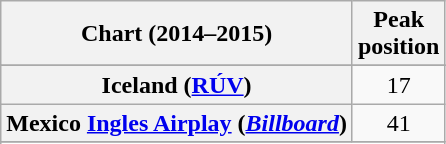<table class="wikitable sortable plainrowheaders" style="text-align:center">
<tr>
<th>Chart (2014–2015)</th>
<th>Peak<br>position</th>
</tr>
<tr>
</tr>
<tr>
</tr>
<tr>
<th scope="row">Iceland (<a href='#'>RÚV</a>)</th>
<td>17</td>
</tr>
<tr>
<th scope="row">Mexico <a href='#'>Ingles Airplay</a> (<em><a href='#'>Billboard</a></em>)</th>
<td>41</td>
</tr>
<tr>
</tr>
<tr>
</tr>
<tr>
</tr>
<tr>
</tr>
</table>
